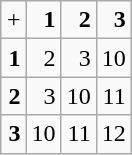<table class="wikitable" style="float:right; text-align:right">
<tr>
<td>+</td>
<td><strong>1</strong></td>
<td><strong>2</strong></td>
<td><strong>3</strong></td>
</tr>
<tr>
<td><strong>1</strong></td>
<td>2</td>
<td>3</td>
<td>10</td>
</tr>
<tr>
<td><strong>2</strong></td>
<td>3</td>
<td>10</td>
<td>11</td>
</tr>
<tr>
<td><strong>3</strong></td>
<td>10</td>
<td>11</td>
<td>12</td>
</tr>
</table>
